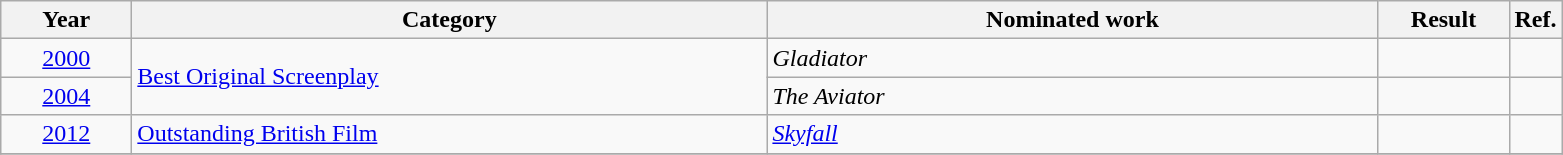<table class=wikitable>
<tr>
<th scope="col" style="width:5em;">Year</th>
<th scope="col" style="width:26em;">Category</th>
<th scope="col" style="width:25em;">Nominated work</th>
<th scope="col" style="width:5em;">Result</th>
<th>Ref.</th>
</tr>
<tr>
<td style="text-align:center;"><a href='#'>2000</a></td>
<td rowspan=2><a href='#'>Best Original Screenplay</a></td>
<td><em>Gladiator</em></td>
<td></td>
<td></td>
</tr>
<tr>
<td style="text-align:center;"><a href='#'>2004</a></td>
<td><em>The Aviator</em></td>
<td></td>
<td></td>
</tr>
<tr>
<td style="text-align:center;"><a href='#'>2012</a></td>
<td><a href='#'>Outstanding British Film</a></td>
<td><em><a href='#'>Skyfall</a></em></td>
<td></td>
<td></td>
</tr>
<tr>
</tr>
</table>
